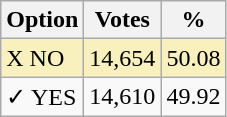<table class="wikitable">
<tr>
<th>Option</th>
<th>Votes</th>
<th>%</th>
</tr>
<tr>
<td style=background:#f8f1bd>X NO</td>
<td style=background:#f8f1bd>14,654</td>
<td style=background:#f8f1bd>50.08</td>
</tr>
<tr>
<td>✓ YES</td>
<td>14,610</td>
<td>49.92</td>
</tr>
</table>
